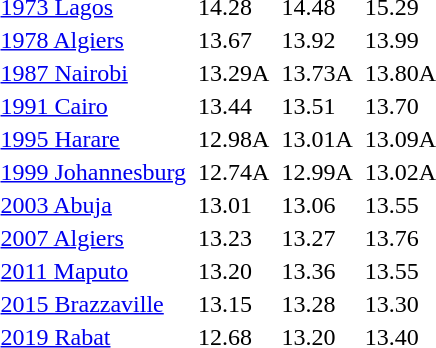<table>
<tr valign="top">
<td><a href='#'>1973 Lagos</a><br></td>
<td></td>
<td>14.28</td>
<td></td>
<td>14.48</td>
<td></td>
<td>15.29</td>
</tr>
<tr valign="top">
<td><a href='#'>1978 Algiers</a><br></td>
<td></td>
<td>13.67</td>
<td></td>
<td>13.92</td>
<td></td>
<td>13.99</td>
</tr>
<tr valign="top">
<td><a href='#'>1987 Nairobi</a><br></td>
<td></td>
<td>13.29A</td>
<td></td>
<td>13.73A</td>
<td></td>
<td>13.80A</td>
</tr>
<tr valign="top">
<td><a href='#'>1991 Cairo</a><br></td>
<td></td>
<td>13.44</td>
<td></td>
<td>13.51</td>
<td></td>
<td>13.70</td>
</tr>
<tr valign="top">
<td><a href='#'>1995 Harare</a><br></td>
<td></td>
<td>12.98A</td>
<td></td>
<td>13.01A</td>
<td></td>
<td>13.09A</td>
</tr>
<tr valign="top">
<td><a href='#'>1999 Johannesburg</a><br></td>
<td></td>
<td>12.74A</td>
<td></td>
<td>12.99A</td>
<td></td>
<td>13.02A</td>
</tr>
<tr valign="top">
<td><a href='#'>2003 Abuja</a><br></td>
<td></td>
<td>13.01</td>
<td></td>
<td>13.06</td>
<td></td>
<td>13.55</td>
</tr>
<tr valign="top">
<td><a href='#'>2007 Algiers</a><br></td>
<td></td>
<td>13.23</td>
<td></td>
<td>13.27</td>
<td></td>
<td>13.76</td>
</tr>
<tr valign="top">
<td><a href='#'>2011 Maputo</a><br></td>
<td></td>
<td>13.20</td>
<td></td>
<td>13.36</td>
<td></td>
<td>13.55</td>
</tr>
<tr valign="top">
<td><a href='#'>2015 Brazzaville</a><br></td>
<td></td>
<td>13.15</td>
<td></td>
<td>13.28</td>
<td></td>
<td>13.30</td>
</tr>
<tr valign="top">
<td><a href='#'>2019 Rabat</a><br></td>
<td></td>
<td>12.68</td>
<td></td>
<td>13.20</td>
<td></td>
<td>13.40</td>
</tr>
</table>
